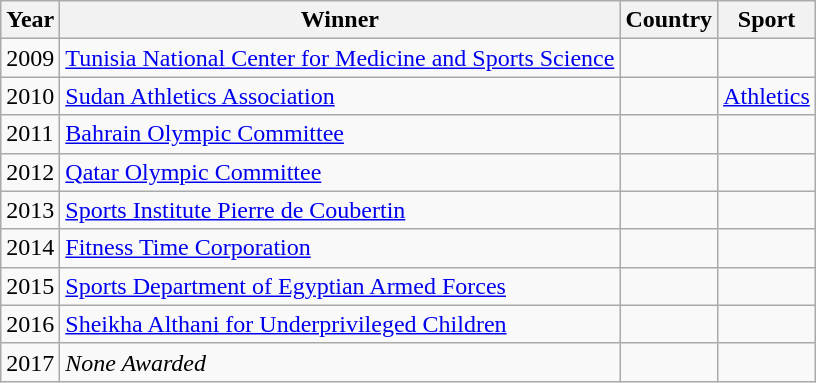<table class="wikitable">
<tr>
<th>Year</th>
<th>Winner</th>
<th>Country</th>
<th>Sport</th>
</tr>
<tr>
<td>2009</td>
<td><a href='#'>Tunisia National Center for Medicine and Sports Science </a></td>
<td></td>
<td></td>
</tr>
<tr>
<td>2010</td>
<td><a href='#'>Sudan Athletics Association</a></td>
<td></td>
<td><a href='#'>Athletics</a></td>
</tr>
<tr>
<td>2011</td>
<td><a href='#'>Bahrain Olympic Committee</a></td>
<td></td>
<td></td>
</tr>
<tr>
<td>2012</td>
<td><a href='#'>Qatar Olympic Committee</a></td>
<td></td>
<td></td>
</tr>
<tr>
<td>2013</td>
<td><a href='#'>Sports Institute Pierre de Coubertin</a></td>
<td></td>
<td></td>
</tr>
<tr>
<td>2014</td>
<td><a href='#'>Fitness Time Corporation</a></td>
<td></td>
<td></td>
</tr>
<tr>
<td>2015</td>
<td><a href='#'>Sports Department of Egyptian Armed Forces</a></td>
<td></td>
<td></td>
</tr>
<tr>
<td>2016</td>
<td><a href='#'>Sheikha Althani for Underprivileged Children</a></td>
<td></td>
<td></td>
</tr>
<tr>
<td>2017</td>
<td><em>None Awarded</em></td>
<td></td>
<td></td>
</tr>
</table>
